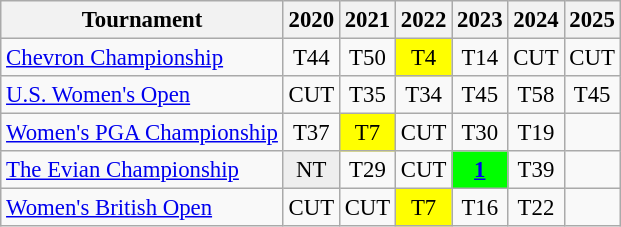<table class="wikitable" style="font-size:95%;text-align:center;">
<tr>
<th>Tournament</th>
<th>2020</th>
<th>2021</th>
<th>2022</th>
<th>2023</th>
<th>2024</th>
<th>2025</th>
</tr>
<tr>
<td align=left><a href='#'>Chevron Championship</a></td>
<td>T44</td>
<td>T50</td>
<td style="background:yellow;">T4</td>
<td>T14</td>
<td>CUT</td>
<td>CUT</td>
</tr>
<tr>
<td align=left><a href='#'>U.S. Women's Open</a></td>
<td>CUT</td>
<td>T35</td>
<td>T34</td>
<td>T45</td>
<td>T58</td>
<td>T45</td>
</tr>
<tr>
<td align=left><a href='#'>Women's PGA Championship</a></td>
<td>T37</td>
<td style="background:yellow;">T7</td>
<td>CUT</td>
<td>T30</td>
<td>T19</td>
<td></td>
</tr>
<tr>
<td align=left><a href='#'>The Evian Championship</a></td>
<td style="background:#eeeeee;">NT</td>
<td>T29</td>
<td>CUT</td>
<td style="background:lime;"><strong><a href='#'>1</a></strong></td>
<td>T39</td>
<td></td>
</tr>
<tr>
<td align=left><a href='#'>Women's British Open</a></td>
<td>CUT</td>
<td>CUT</td>
<td style="background:yellow;">T7</td>
<td>T16</td>
<td>T22</td>
<td></td>
</tr>
</table>
